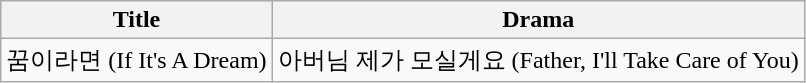<table class="wikitable">
<tr>
<th>Title</th>
<th>Drama</th>
</tr>
<tr>
<td>꿈이라면 (If It's A Dream)</td>
<td>아버님 제가 모실게요 (Father, I'll Take Care of You)</td>
</tr>
</table>
